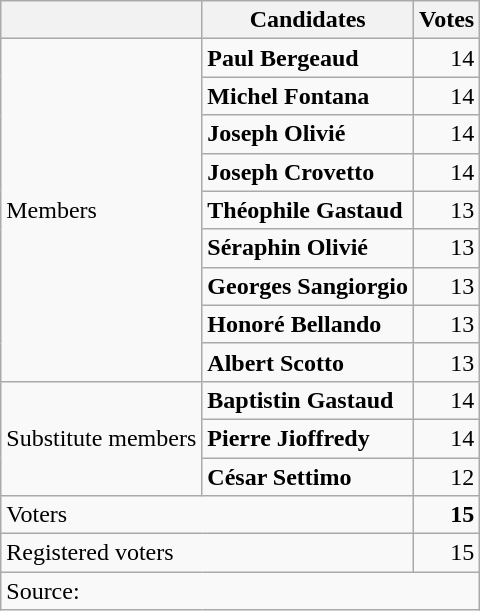<table class="wikitable" style="text-align:right">
<tr>
<th></th>
<th>Candidates</th>
<th>Votes</th>
</tr>
<tr>
<td rowspan=9 align=left>Members</td>
<td align=left><strong>Paul Bergeaud</strong></td>
<td>14</td>
</tr>
<tr>
<td align=left><strong>Michel Fontana</strong></td>
<td>14</td>
</tr>
<tr>
<td align=left><strong>Joseph Olivié</strong></td>
<td>14</td>
</tr>
<tr>
<td align=left><strong>Joseph Crovetto</strong></td>
<td>14</td>
</tr>
<tr>
<td align=left><strong>Théophile Gastaud</strong></td>
<td>13</td>
</tr>
<tr>
<td align=left><strong>Séraphin Olivié</strong></td>
<td>13</td>
</tr>
<tr>
<td align=left><strong>Georges Sangiorgio</strong></td>
<td>13</td>
</tr>
<tr>
<td align=left><strong>Honoré Bellando</strong></td>
<td>13</td>
</tr>
<tr>
<td align=left><strong>Albert Scotto</strong></td>
<td>13</td>
</tr>
<tr>
<td rowspan="3" align=left>Substitute members</td>
<td align=left><strong>Baptistin Gastaud</strong></td>
<td>14</td>
</tr>
<tr>
<td align=left><strong>Pierre Jioffredy</strong></td>
<td>14</td>
</tr>
<tr>
<td align=left><strong>César Settimo</strong></td>
<td>12</td>
</tr>
<tr>
<td colspan=2 align=left>Voters</td>
<td><strong>15</strong></td>
</tr>
<tr>
<td colspan=2 align=left>Registered voters</td>
<td>15</td>
</tr>
<tr>
<td colspan=3 align=left>Source:</td>
</tr>
</table>
